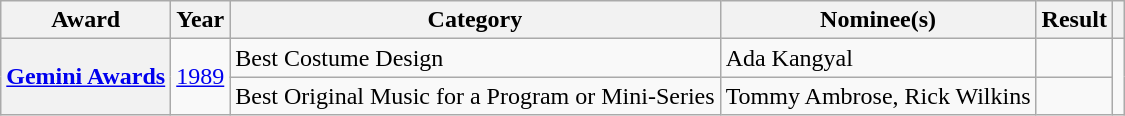<table class="wikitable sortable plainrowheaders">
<tr>
<th scope="col">Award</th>
<th scope="col">Year</th>
<th scope="col">Category</th>
<th scope="col">Nominee(s)</th>
<th scope="col">Result</th>
<th scope="col" class="unsortable"></th>
</tr>
<tr>
<th scope="row" rowspan="2"><a href='#'>Gemini Awards</a></th>
<td rowspan="2"><a href='#'>1989</a></td>
<td>Best Costume Design</td>
<td>Ada Kangyal</td>
<td></td>
<td rowspan="2" style="text-align: center;"></td>
</tr>
<tr>
<td>Best Original Music for a Program or Mini-Series</td>
<td>Tommy Ambrose, Rick Wilkins</td>
<td></td>
</tr>
</table>
